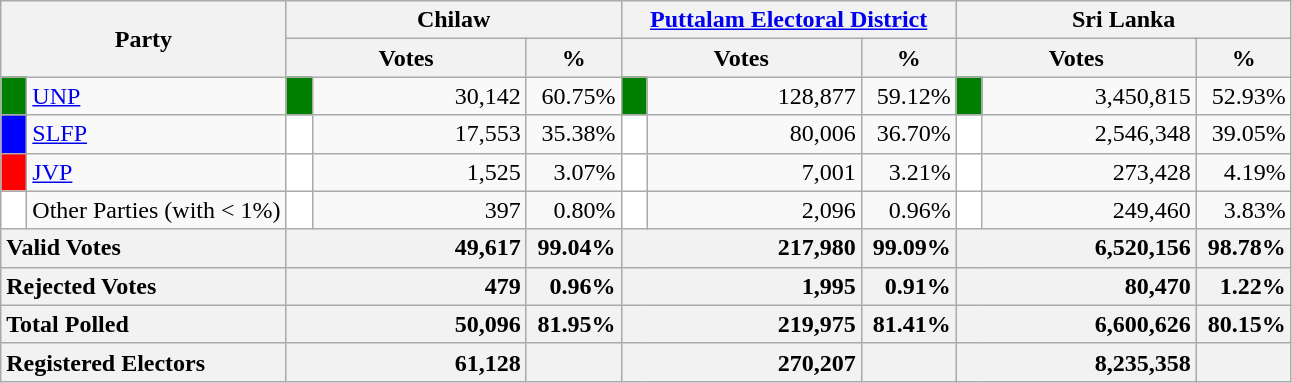<table class="wikitable">
<tr>
<th colspan="2" width="144px"rowspan="2">Party</th>
<th colspan="3" width="216px">Chilaw</th>
<th colspan="3" width="216px"><a href='#'>Puttalam Electoral District</a></th>
<th colspan="3" width="216px">Sri Lanka</th>
</tr>
<tr>
<th colspan="2" width="144px">Votes</th>
<th>%</th>
<th colspan="2" width="144px">Votes</th>
<th>%</th>
<th colspan="2" width="144px">Votes</th>
<th>%</th>
</tr>
<tr>
<td style="background-color:green;" width="10px"></td>
<td style="text-align:left;"><a href='#'>UNP</a></td>
<td style="background-color:green;" width="10px"></td>
<td style="text-align:right;">30,142</td>
<td style="text-align:right;">60.75%</td>
<td style="background-color:green;" width="10px"></td>
<td style="text-align:right;">128,877</td>
<td style="text-align:right;">59.12%</td>
<td style="background-color:green;" width="10px"></td>
<td style="text-align:right;">3,450,815</td>
<td style="text-align:right;">52.93%</td>
</tr>
<tr>
<td style="background-color:blue;" width="10px"></td>
<td style="text-align:left;"><a href='#'>SLFP</a></td>
<td style="background-color:white;" width="10px"></td>
<td style="text-align:right;">17,553</td>
<td style="text-align:right;">35.38%</td>
<td style="background-color:white;" width="10px"></td>
<td style="text-align:right;">80,006</td>
<td style="text-align:right;">36.70%</td>
<td style="background-color:white;" width="10px"></td>
<td style="text-align:right;">2,546,348</td>
<td style="text-align:right;">39.05%</td>
</tr>
<tr>
<td style="background-color:red;" width="10px"></td>
<td style="text-align:left;"><a href='#'>JVP</a></td>
<td style="background-color:white;" width="10px"></td>
<td style="text-align:right;">1,525</td>
<td style="text-align:right;">3.07%</td>
<td style="background-color:white;" width="10px"></td>
<td style="text-align:right;">7,001</td>
<td style="text-align:right;">3.21%</td>
<td style="background-color:white;" width="10px"></td>
<td style="text-align:right;">273,428</td>
<td style="text-align:right;">4.19%</td>
</tr>
<tr>
<td style="background-color:white;" width="10px"></td>
<td style="text-align:left;">Other Parties (with < 1%)</td>
<td style="background-color:white;" width="10px"></td>
<td style="text-align:right;">397</td>
<td style="text-align:right;">0.80%</td>
<td style="background-color:white;" width="10px"></td>
<td style="text-align:right;">2,096</td>
<td style="text-align:right;">0.96%</td>
<td style="background-color:white;" width="10px"></td>
<td style="text-align:right;">249,460</td>
<td style="text-align:right;">3.83%</td>
</tr>
<tr>
<th colspan="2" width="144px"style="text-align:left;">Valid Votes</th>
<th style="text-align:right;"colspan="2" width="144px">49,617</th>
<th style="text-align:right;">99.04%</th>
<th style="text-align:right;"colspan="2" width="144px">217,980</th>
<th style="text-align:right;">99.09%</th>
<th style="text-align:right;"colspan="2" width="144px">6,520,156</th>
<th style="text-align:right;">98.78%</th>
</tr>
<tr>
<th colspan="2" width="144px"style="text-align:left;">Rejected Votes</th>
<th style="text-align:right;"colspan="2" width="144px">479</th>
<th style="text-align:right;">0.96%</th>
<th style="text-align:right;"colspan="2" width="144px">1,995</th>
<th style="text-align:right;">0.91%</th>
<th style="text-align:right;"colspan="2" width="144px">80,470</th>
<th style="text-align:right;">1.22%</th>
</tr>
<tr>
<th colspan="2" width="144px"style="text-align:left;">Total Polled</th>
<th style="text-align:right;"colspan="2" width="144px">50,096</th>
<th style="text-align:right;">81.95%</th>
<th style="text-align:right;"colspan="2" width="144px">219,975</th>
<th style="text-align:right;">81.41%</th>
<th style="text-align:right;"colspan="2" width="144px">6,600,626</th>
<th style="text-align:right;">80.15%</th>
</tr>
<tr>
<th colspan="2" width="144px"style="text-align:left;">Registered Electors</th>
<th style="text-align:right;"colspan="2" width="144px">61,128</th>
<th></th>
<th style="text-align:right;"colspan="2" width="144px">270,207</th>
<th></th>
<th style="text-align:right;"colspan="2" width="144px">8,235,358</th>
<th></th>
</tr>
</table>
